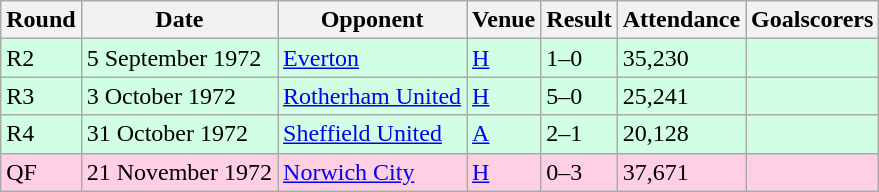<table class="wikitable">
<tr>
<th>Round</th>
<th>Date</th>
<th>Opponent</th>
<th>Venue</th>
<th>Result</th>
<th>Attendance</th>
<th>Goalscorers</th>
</tr>
<tr style="background-color: #d0ffe3;">
<td>R2</td>
<td>5 September 1972</td>
<td><a href='#'>Everton</a></td>
<td><a href='#'>H</a></td>
<td>1–0</td>
<td>35,230</td>
<td></td>
</tr>
<tr style="background-color: #d0ffe3;">
<td>R3</td>
<td>3 October 1972</td>
<td><a href='#'>Rotherham United</a></td>
<td><a href='#'>H</a></td>
<td>5–0</td>
<td>25,241</td>
<td></td>
</tr>
<tr style="background-color: #d0ffe3;">
<td>R4</td>
<td>31 October 1972</td>
<td><a href='#'>Sheffield United</a></td>
<td><a href='#'>A</a></td>
<td>2–1</td>
<td>20,128</td>
<td></td>
</tr>
<tr style="background-color:  #ffd0e3;">
<td>QF</td>
<td>21 November 1972</td>
<td><a href='#'>Norwich City</a></td>
<td><a href='#'>H</a></td>
<td>0–3</td>
<td>37,671</td>
<td></td>
</tr>
</table>
